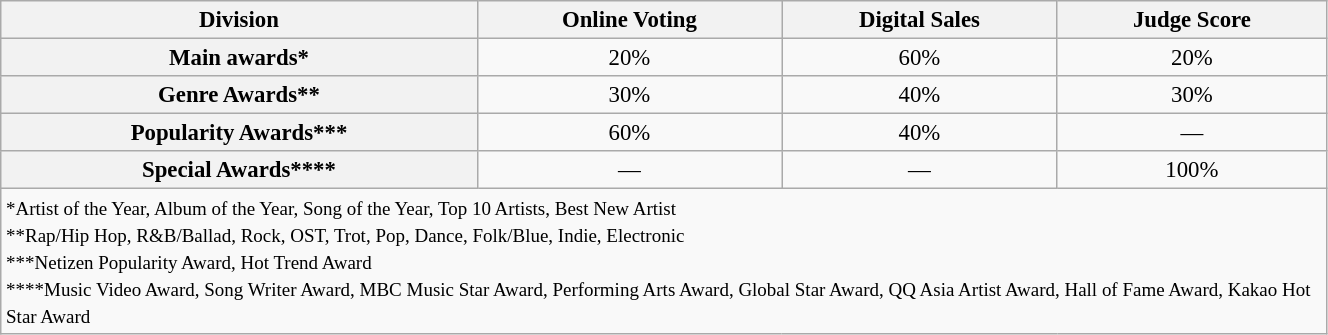<table class="wikitable"  style="width:70%; text-align:center; font-size:95%">
<tr>
<th>Division</th>
<th>Online Voting</th>
<th>Digital Sales</th>
<th>Judge Score</th>
</tr>
<tr>
<th>Main awards*</th>
<td>20%</td>
<td>60%</td>
<td>20%</td>
</tr>
<tr>
<th>Genre Awards**</th>
<td>30%</td>
<td>40%</td>
<td>30%</td>
</tr>
<tr>
<th>Popularity Awards***</th>
<td>60%</td>
<td>40%</td>
<td>—</td>
</tr>
<tr>
<th>Special Awards****</th>
<td>—</td>
<td>—</td>
<td>100%</td>
</tr>
<tr>
<td colspan=7 align=left><small>*Artist of the Year, Album of the Year, Song of the Year, Top 10 Artists, Best New Artist<br>**Rap/Hip Hop, R&B/Ballad, Rock, OST, Trot, Pop, Dance, Folk/Blue, Indie, Electronic<br>***Netizen Popularity Award, Hot Trend Award<br>****Music Video Award, Song Writer Award, MBC Music Star Award, Performing Arts Award, Global Star Award, QQ Asia Artist Award, Hall of Fame Award, Kakao Hot Star Award</small></td>
</tr>
</table>
